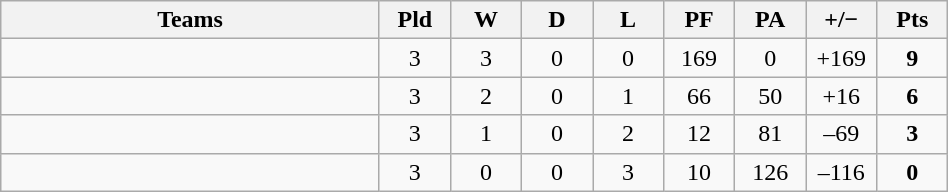<table class="wikitable" style="text-align: center;">
<tr>
<th width="245">Teams</th>
<th width="40">Pld</th>
<th width="40">W</th>
<th width="40">D</th>
<th width="40">L</th>
<th width="40">PF</th>
<th width="40">PA</th>
<th width="40">+/−</th>
<th width="40">Pts</th>
</tr>
<tr>
<td align=left></td>
<td>3</td>
<td>3</td>
<td>0</td>
<td>0</td>
<td>169</td>
<td>0</td>
<td>+169</td>
<td><strong>9</strong></td>
</tr>
<tr>
<td align=left></td>
<td>3</td>
<td>2</td>
<td>0</td>
<td>1</td>
<td>66</td>
<td>50</td>
<td>+16</td>
<td><strong>6</strong></td>
</tr>
<tr>
<td align=left></td>
<td>3</td>
<td>1</td>
<td>0</td>
<td>2</td>
<td>12</td>
<td>81</td>
<td>–69</td>
<td><strong>3</strong></td>
</tr>
<tr>
<td align=left></td>
<td>3</td>
<td>0</td>
<td>0</td>
<td>3</td>
<td>10</td>
<td>126</td>
<td>–116</td>
<td><strong>0</strong></td>
</tr>
</table>
